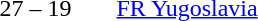<table style="text-align:center">
<tr>
<th width=200></th>
<th width=100></th>
<th width=200></th>
</tr>
<tr>
<td align=right><strong></strong></td>
<td>27 – 19</td>
<td align=left> <a href='#'>FR Yugoslavia</a></td>
</tr>
</table>
